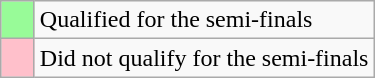<table class="wikitable">
<tr>
<td style="width:15px; background:#98fb98;"></td>
<td>Qualified for the semi-finals</td>
</tr>
<tr>
<td style="width:15px; background:pink;"></td>
<td>Did not qualify for the semi-finals</td>
</tr>
</table>
